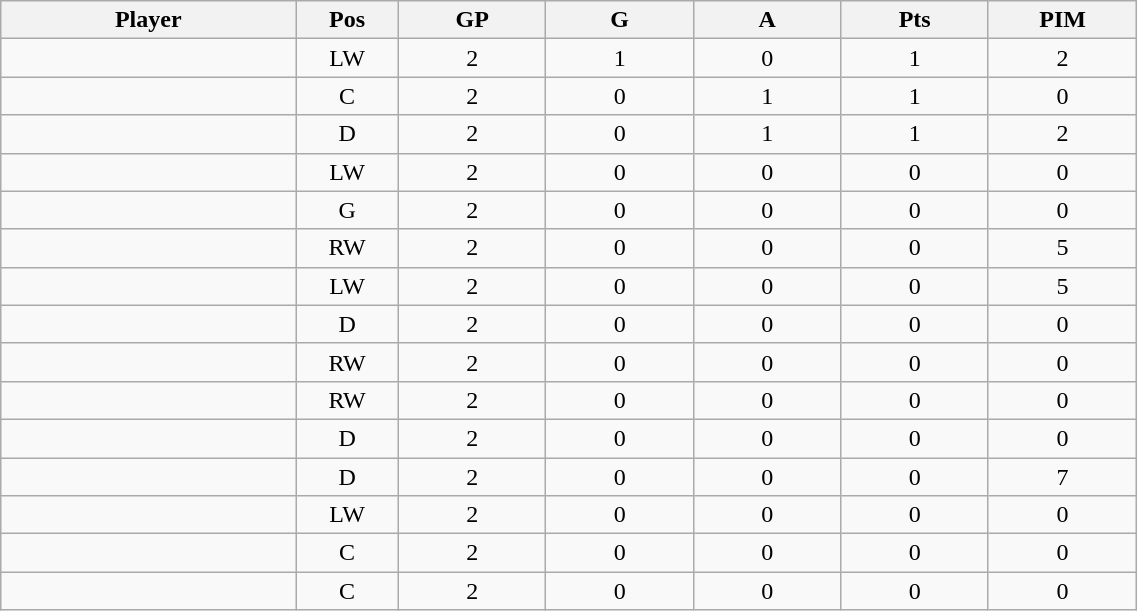<table class="wikitable sortable" width="60%">
<tr ALIGN="center">
<th bgcolor="#DDDDFF" width="10%">Player</th>
<th bgcolor="#DDDDFF" width="3%" title="Position">Pos</th>
<th bgcolor="#DDDDFF" width="5%" title="Games played">GP</th>
<th bgcolor="#DDDDFF" width="5%" title="Goals">G</th>
<th bgcolor="#DDDDFF" width="5%" title="Assists">A</th>
<th bgcolor="#DDDDFF" width="5%" title="Points">Pts</th>
<th bgcolor="#DDDDFF" width="5%" title="Penalties in Minutes">PIM</th>
</tr>
<tr align="center">
<td align="right"></td>
<td>LW</td>
<td>2</td>
<td>1</td>
<td>0</td>
<td>1</td>
<td>2</td>
</tr>
<tr align="center">
<td align="right"></td>
<td>C</td>
<td>2</td>
<td>0</td>
<td>1</td>
<td>1</td>
<td>0</td>
</tr>
<tr align="center">
<td align="right"></td>
<td>D</td>
<td>2</td>
<td>0</td>
<td>1</td>
<td>1</td>
<td>2</td>
</tr>
<tr align="center">
<td align="right"></td>
<td>LW</td>
<td>2</td>
<td>0</td>
<td>0</td>
<td>0</td>
<td>0</td>
</tr>
<tr align="center">
<td align="right"></td>
<td>G</td>
<td>2</td>
<td>0</td>
<td>0</td>
<td>0</td>
<td>0</td>
</tr>
<tr align="center">
<td align="right"></td>
<td>RW</td>
<td>2</td>
<td>0</td>
<td>0</td>
<td>0</td>
<td>5</td>
</tr>
<tr align="center">
<td align="right"></td>
<td>LW</td>
<td>2</td>
<td>0</td>
<td>0</td>
<td>0</td>
<td>5</td>
</tr>
<tr align="center">
<td align="right"></td>
<td>D</td>
<td>2</td>
<td>0</td>
<td>0</td>
<td>0</td>
<td>0</td>
</tr>
<tr align="center">
<td align="right"></td>
<td>RW</td>
<td>2</td>
<td>0</td>
<td>0</td>
<td>0</td>
<td>0</td>
</tr>
<tr align="center">
<td align="right"></td>
<td>RW</td>
<td>2</td>
<td>0</td>
<td>0</td>
<td>0</td>
<td>0</td>
</tr>
<tr align="center">
<td align="right"></td>
<td>D</td>
<td>2</td>
<td>0</td>
<td>0</td>
<td>0</td>
<td>0</td>
</tr>
<tr align="center">
<td align="right"></td>
<td>D</td>
<td>2</td>
<td>0</td>
<td>0</td>
<td>0</td>
<td>7</td>
</tr>
<tr align="center">
<td align="right"></td>
<td>LW</td>
<td>2</td>
<td>0</td>
<td>0</td>
<td>0</td>
<td>0</td>
</tr>
<tr align="center">
<td align="right"></td>
<td>C</td>
<td>2</td>
<td>0</td>
<td>0</td>
<td>0</td>
<td>0</td>
</tr>
<tr align="center">
<td align="right"></td>
<td>C</td>
<td>2</td>
<td>0</td>
<td>0</td>
<td>0</td>
<td>0</td>
</tr>
</table>
